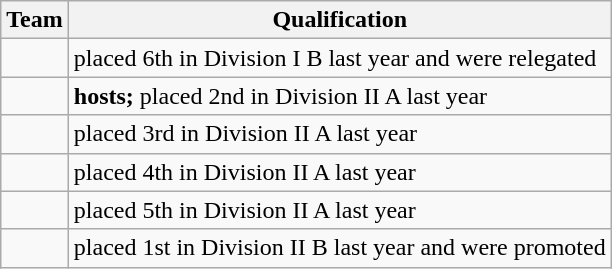<table class="wikitable">
<tr>
<th>Team</th>
<th>Qualification</th>
</tr>
<tr>
<td></td>
<td>placed 6th in Division I B last year and were relegated</td>
</tr>
<tr>
<td></td>
<td><strong>hosts;</strong> placed 2nd in Division II A last year</td>
</tr>
<tr>
<td></td>
<td>placed 3rd in Division II A last year</td>
</tr>
<tr>
<td></td>
<td>placed 4th in Division II A last year</td>
</tr>
<tr>
<td></td>
<td>placed 5th in Division II A last year</td>
</tr>
<tr>
<td></td>
<td>placed 1st in Division II B last year and were promoted</td>
</tr>
</table>
